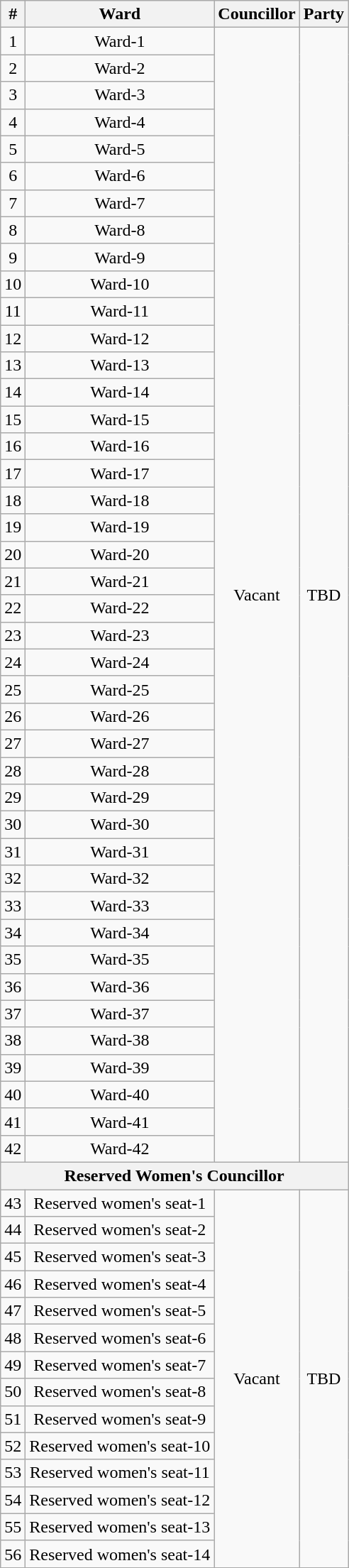<table class="wikitable sortable" style="text-align:center;">
<tr>
<th>#</th>
<th>Ward</th>
<th>Councillor</th>
<th colspan="2">Party</th>
</tr>
<tr>
<td>1</td>
<td>Ward-1</td>
<td rowspan="42">Vacant</td>
<td colspan="2" rowspan="42" bgcolor="">TBD</td>
</tr>
<tr>
<td>2</td>
<td>Ward-2</td>
</tr>
<tr>
<td>3</td>
<td>Ward-3</td>
</tr>
<tr>
<td>4</td>
<td>Ward-4</td>
</tr>
<tr>
<td>5</td>
<td>Ward-5</td>
</tr>
<tr>
<td>6</td>
<td>Ward-6</td>
</tr>
<tr>
<td>7</td>
<td>Ward-7</td>
</tr>
<tr>
<td>8</td>
<td>Ward-8</td>
</tr>
<tr>
<td>9</td>
<td>Ward-9</td>
</tr>
<tr>
<td>10</td>
<td>Ward-10</td>
</tr>
<tr>
<td>11</td>
<td>Ward-11</td>
</tr>
<tr>
<td>12</td>
<td>Ward-12</td>
</tr>
<tr>
<td>13</td>
<td>Ward-13</td>
</tr>
<tr>
<td>14</td>
<td>Ward-14</td>
</tr>
<tr>
<td>15</td>
<td>Ward-15</td>
</tr>
<tr>
<td>16</td>
<td>Ward-16</td>
</tr>
<tr>
<td>17</td>
<td>Ward-17</td>
</tr>
<tr>
<td>18</td>
<td>Ward-18</td>
</tr>
<tr>
<td>19</td>
<td>Ward-19</td>
</tr>
<tr>
<td>20</td>
<td>Ward-20</td>
</tr>
<tr>
<td>21</td>
<td>Ward-21</td>
</tr>
<tr>
<td>22</td>
<td>Ward-22</td>
</tr>
<tr>
<td>23</td>
<td>Ward-23</td>
</tr>
<tr>
<td>24</td>
<td>Ward-24</td>
</tr>
<tr>
<td>25</td>
<td>Ward-25</td>
</tr>
<tr>
<td>26</td>
<td>Ward-26</td>
</tr>
<tr>
<td>27</td>
<td>Ward-27</td>
</tr>
<tr>
<td>28</td>
<td>Ward-28</td>
</tr>
<tr>
<td>29</td>
<td>Ward-29</td>
</tr>
<tr>
<td>30</td>
<td>Ward-30</td>
</tr>
<tr>
<td>31</td>
<td>Ward-31</td>
</tr>
<tr>
<td>32</td>
<td>Ward-32</td>
</tr>
<tr>
<td>33</td>
<td>Ward-33</td>
</tr>
<tr>
<td>34</td>
<td>Ward-34</td>
</tr>
<tr>
<td>35</td>
<td>Ward-35</td>
</tr>
<tr>
<td>36</td>
<td>Ward-36</td>
</tr>
<tr>
<td>37</td>
<td>Ward-37</td>
</tr>
<tr>
<td>38</td>
<td>Ward-38</td>
</tr>
<tr>
<td>39</td>
<td>Ward-39</td>
</tr>
<tr>
<td>40</td>
<td>Ward-40</td>
</tr>
<tr>
<td>41</td>
<td>Ward-41</td>
</tr>
<tr>
<td>42</td>
<td>Ward-42</td>
</tr>
<tr>
<th colspan="5"><strong>Reserved Women's Councillor</strong></th>
</tr>
<tr>
<td>43</td>
<td>Reserved women's seat-1</td>
<td rowspan="14">Vacant</td>
<td colspan="2" rowspan="14" bgcolor="">TBD</td>
</tr>
<tr>
<td>44</td>
<td>Reserved women's seat-2</td>
</tr>
<tr>
<td>45</td>
<td>Reserved women's seat-3</td>
</tr>
<tr>
<td>46</td>
<td>Reserved women's seat-4</td>
</tr>
<tr>
<td>47</td>
<td>Reserved women's seat-5</td>
</tr>
<tr>
<td>48</td>
<td>Reserved women's seat-6</td>
</tr>
<tr>
<td>49</td>
<td>Reserved women's seat-7</td>
</tr>
<tr>
<td>50</td>
<td>Reserved women's seat-8</td>
</tr>
<tr>
<td>51</td>
<td>Reserved women's seat-9</td>
</tr>
<tr>
<td>52</td>
<td>Reserved women's seat-10</td>
</tr>
<tr>
<td>53</td>
<td>Reserved women's seat-11</td>
</tr>
<tr>
<td>54</td>
<td>Reserved women's seat-12</td>
</tr>
<tr>
<td>55</td>
<td>Reserved women's seat-13</td>
</tr>
<tr>
<td>56</td>
<td>Reserved women's seat-14</td>
</tr>
<tr>
</tr>
</table>
